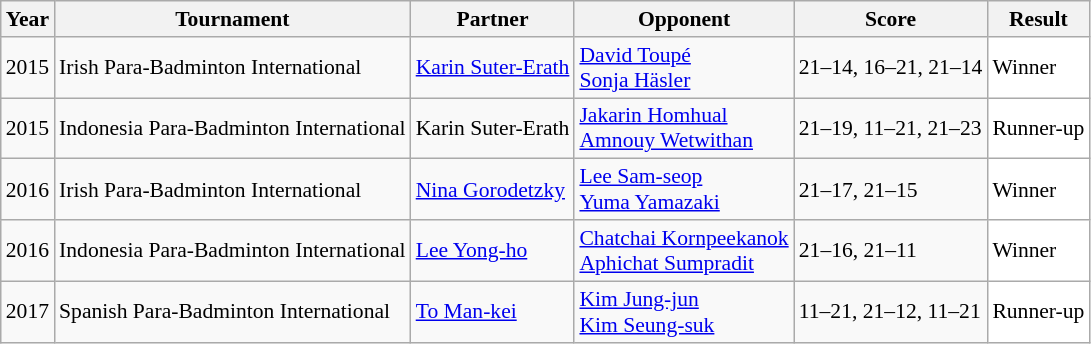<table class="sortable wikitable" style="font-size: 90%;">
<tr>
<th>Year</th>
<th>Tournament</th>
<th>Partner</th>
<th>Opponent</th>
<th>Score</th>
<th>Result</th>
</tr>
<tr>
<td align="center">2015</td>
<td align="left">Irish Para-Badminton International</td>
<td> <a href='#'>Karin Suter-Erath</a></td>
<td align="left"> <a href='#'>David Toupé</a><br> <a href='#'>Sonja Häsler</a></td>
<td align="left">21–14, 16–21, 21–14</td>
<td style="text-align:left; background:white"> Winner</td>
</tr>
<tr>
<td align="center">2015</td>
<td align="left">Indonesia Para-Badminton International</td>
<td> Karin Suter-Erath</td>
<td align="left"> <a href='#'>Jakarin Homhual</a><br> <a href='#'>Amnouy Wetwithan</a></td>
<td align="left">21–19, 11–21, 21–23</td>
<td style="text-align:left; background:white"> Runner-up</td>
</tr>
<tr>
<td align="center">2016</td>
<td align="left">Irish Para-Badminton International</td>
<td> <a href='#'>Nina Gorodetzky</a></td>
<td align="left"> <a href='#'>Lee Sam-seop</a><br> <a href='#'>Yuma Yamazaki</a></td>
<td align="left">21–17, 21–15</td>
<td style="text-align:left; background:white"> Winner</td>
</tr>
<tr>
<td align="center">2016</td>
<td align="left">Indonesia Para-Badminton International</td>
<td> <a href='#'>Lee Yong-ho</a></td>
<td align="left"> <a href='#'>Chatchai Kornpeekanok</a><br> <a href='#'>Aphichat Sumpradit</a></td>
<td align="left">21–16, 21–11</td>
<td style="text-align:left; background:white"> Winner</td>
</tr>
<tr>
<td align="center">2017</td>
<td align="left">Spanish Para-Badminton International</td>
<td> <a href='#'>To Man-kei</a></td>
<td align="left"> <a href='#'>Kim Jung-jun</a><br> <a href='#'>Kim Seung-suk</a></td>
<td align="left">11–21, 21–12, 11–21</td>
<td style="text-align:left; background:white"> Runner-up</td>
</tr>
</table>
